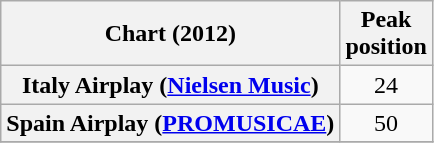<table class="wikitable sortable plainrowheaders">
<tr>
<th>Chart (2012)</th>
<th>Peak<br>position</th>
</tr>
<tr>
<th scope="row">Italy Airplay (<a href='#'>Nielsen Music</a>)</th>
<td style="text-align:center;">24</td>
</tr>
<tr>
<th scope="row">Spain Airplay (<a href='#'>PROMUSICAE</a>)</th>
<td style="text-align:center;">50</td>
</tr>
<tr>
</tr>
</table>
